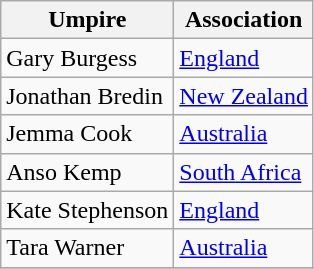<table class="wikitable collapsible">
<tr>
<th>Umpire</th>
<th>Association</th>
</tr>
<tr>
<td>Gary Burgess</td>
<td><a href='#'>England</a></td>
</tr>
<tr>
<td>Jonathan Bredin</td>
<td><a href='#'>New Zealand</a></td>
</tr>
<tr>
<td>Jemma Cook</td>
<td><a href='#'>Australia</a></td>
</tr>
<tr>
<td>Anso Kemp</td>
<td><a href='#'>South Africa</a></td>
</tr>
<tr>
<td>Kate Stephenson</td>
<td><a href='#'>England</a></td>
</tr>
<tr>
<td>Tara Warner</td>
<td><a href='#'>Australia</a></td>
</tr>
<tr>
</tr>
</table>
